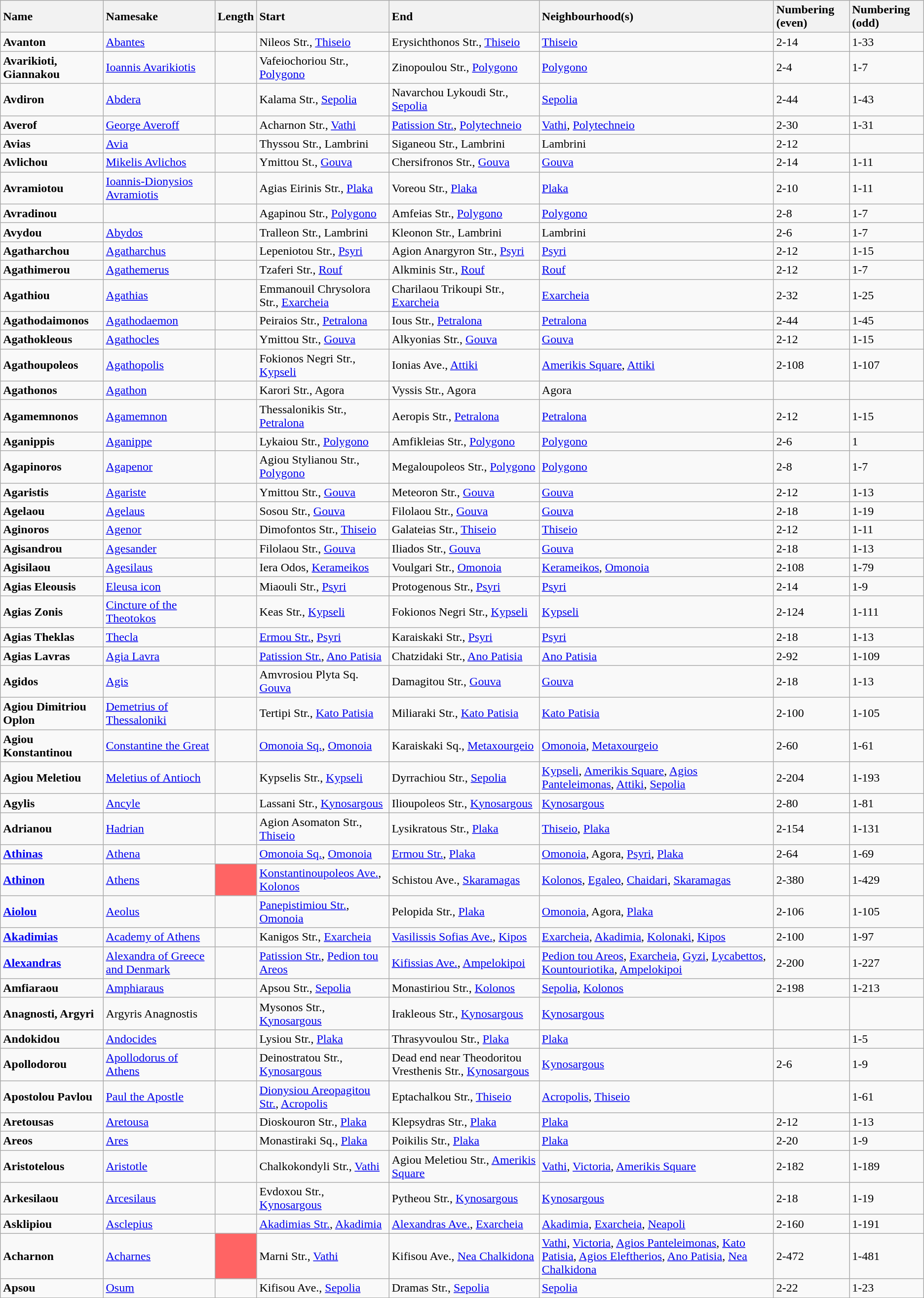<table class="wikitable sortable">
<tr>
<th style="text-align:left;">Name</th>
<th style="text-align:left;">Namesake</th>
<th style="text-align:left;">Length</th>
<th style="text-align:left;">Start</th>
<th style="text-align:left;">End</th>
<th style="text-align:left;">Neighbourhood(s)</th>
<th style="text-align:left;">Numbering (even)</th>
<th style="text-align:left;">Numbering (odd)</th>
</tr>
<tr class="sort">
<td><strong>Avanton</strong><br></td>
<td><a href='#'>Abantes</a></td>
<td></td>
<td>Nileos Str., <a href='#'>Thiseio</a></td>
<td>Erysichthonos Str., <a href='#'>Thiseio</a></td>
<td><a href='#'>Thiseio</a></td>
<td>2-14</td>
<td>1-33</td>
</tr>
<tr>
<td><strong>Avarikioti, Giannakou</strong><br></td>
<td><a href='#'>Ioannis Avarikiotis</a></td>
<td></td>
<td>Vafeiochoriou Str., <a href='#'>Polygono</a></td>
<td>Zinopoulou Str., <a href='#'>Polygono</a></td>
<td><a href='#'>Polygono</a></td>
<td>2-4</td>
<td>1-7</td>
</tr>
<tr>
<td><strong>Avdiron</strong><br></td>
<td><a href='#'>Abdera</a></td>
<td></td>
<td>Kalama Str., <a href='#'>Sepolia</a></td>
<td>Navarchou Lykoudi Str., <a href='#'>Sepolia</a></td>
<td><a href='#'>Sepolia</a></td>
<td>2-44</td>
<td>1-43</td>
</tr>
<tr>
<td><strong>Averof</strong><br></td>
<td><a href='#'>George Averoff</a></td>
<td></td>
<td>Acharnon Str., <a href='#'>Vathi</a></td>
<td><a href='#'>Patission Str.</a>, <a href='#'>Polytechneio</a></td>
<td><a href='#'>Vathi</a>, <a href='#'>Polytechneio</a></td>
<td>2-30</td>
<td>1-31</td>
</tr>
<tr>
<td><strong>Avias</strong><br></td>
<td><a href='#'>Avia</a></td>
<td></td>
<td>Thyssou Str., Lambrini</td>
<td>Siganeou Str., Lambrini</td>
<td>Lambrini</td>
<td>2-12</td>
<td></td>
</tr>
<tr>
<td><strong>Avlichou</strong><br></td>
<td><a href='#'>Mikelis Avlichos</a></td>
<td></td>
<td>Ymittou St., <a href='#'>Gouva</a></td>
<td>Chersifronos Str., <a href='#'>Gouva</a></td>
<td><a href='#'>Gouva</a></td>
<td>2-14</td>
<td>1-11</td>
</tr>
<tr>
<td><strong>Avramiotou</strong><br></td>
<td><a href='#'>Ioannis-Dionysios Avramiotis</a></td>
<td></td>
<td>Agias Eirinis Str., <a href='#'>Plaka</a></td>
<td>Voreou Str., <a href='#'>Plaka</a></td>
<td><a href='#'>Plaka</a></td>
<td>2-10</td>
<td>1-11</td>
</tr>
<tr>
<td><strong>Avradinou</strong><br></td>
<td></td>
<td></td>
<td>Agapinou Str., <a href='#'>Polygono</a></td>
<td>Amfeias Str., <a href='#'>Polygono</a></td>
<td><a href='#'>Polygono</a></td>
<td>2-8</td>
<td>1-7</td>
</tr>
<tr>
<td><strong>Avydou</strong><br></td>
<td><a href='#'>Abydos</a></td>
<td></td>
<td>Tralleon Str., Lambrini</td>
<td>Kleonon Str., Lambrini</td>
<td>Lambrini</td>
<td>2-6</td>
<td>1-7</td>
</tr>
<tr>
<td><strong>Agatharchou</strong><br></td>
<td><a href='#'>Agatharchus</a></td>
<td></td>
<td>Lepeniotou Str., <a href='#'>Psyri</a></td>
<td>Agion Anargyron Str., <a href='#'>Psyri</a></td>
<td><a href='#'>Psyri</a></td>
<td>2-12</td>
<td>1-15</td>
</tr>
<tr>
<td><strong>Agathimerou</strong><br></td>
<td><a href='#'>Agathemerus</a></td>
<td></td>
<td>Tzaferi Str., <a href='#'>Rouf</a></td>
<td>Alkminis Str., <a href='#'>Rouf</a></td>
<td><a href='#'>Rouf</a></td>
<td>2-12</td>
<td>1-7</td>
</tr>
<tr>
<td><strong>Agathiou</strong><br></td>
<td><a href='#'>Agathias</a></td>
<td></td>
<td>Emmanouil Chrysolora Str., <a href='#'>Exarcheia</a></td>
<td>Charilaou Trikoupi Str., <a href='#'>Exarcheia</a></td>
<td><a href='#'>Exarcheia</a></td>
<td>2-32</td>
<td>1-25</td>
</tr>
<tr>
<td><strong>Agathodaimonos</strong><br></td>
<td><a href='#'>Agathodaemon</a></td>
<td></td>
<td>Peiraios Str., <a href='#'>Petralona</a></td>
<td>Ious Str., <a href='#'>Petralona</a></td>
<td><a href='#'>Petralona</a></td>
<td>2-44</td>
<td>1-45</td>
</tr>
<tr>
<td><strong>Agathokleous</strong><br></td>
<td><a href='#'>Agathocles</a></td>
<td></td>
<td>Ymittou Str., <a href='#'>Gouva</a></td>
<td>Alkyonias Str., <a href='#'>Gouva</a></td>
<td><a href='#'>Gouva</a></td>
<td>2-12</td>
<td>1-15</td>
</tr>
<tr>
<td><strong>Agathoupoleos</strong><br></td>
<td><a href='#'>Agathopolis</a></td>
<td></td>
<td>Fokionos Negri Str., <a href='#'>Kypseli</a></td>
<td>Ionias Ave., <a href='#'>Attiki</a></td>
<td><a href='#'>Amerikis Square</a>, <a href='#'>Attiki</a></td>
<td>2-108</td>
<td>1-107</td>
</tr>
<tr>
<td><strong>Agathonos</strong><br></td>
<td><a href='#'>Agathon</a></td>
<td></td>
<td>Karori Str., Agora</td>
<td>Vyssis Str., Agora</td>
<td>Agora</td>
<td></td>
<td></td>
</tr>
<tr>
<td><strong>Agamemnonos</strong><br></td>
<td><a href='#'>Agamemnon</a></td>
<td></td>
<td>Thessalonikis Str., <a href='#'>Petralona</a></td>
<td>Aeropis Str., <a href='#'>Petralona</a></td>
<td><a href='#'>Petralona</a></td>
<td>2-12</td>
<td>1-15</td>
</tr>
<tr>
<td><strong>Aganippis</strong><br></td>
<td><a href='#'>Aganippe</a></td>
<td></td>
<td>Lykaiou Str., <a href='#'>Polygono</a></td>
<td>Amfikleias Str., <a href='#'>Polygono</a></td>
<td><a href='#'>Polygono</a></td>
<td>2-6</td>
<td>1</td>
</tr>
<tr>
<td><strong>Agapinoros</strong><br></td>
<td><a href='#'>Agapenor</a></td>
<td></td>
<td>Agiou Stylianou Str., <a href='#'>Polygono</a></td>
<td>Megaloupoleos Str., <a href='#'>Polygono</a></td>
<td><a href='#'>Polygono</a></td>
<td>2-8</td>
<td>1-7</td>
</tr>
<tr>
<td><strong>Agaristis</strong><br></td>
<td><a href='#'>Agariste</a></td>
<td></td>
<td>Ymittou Str., <a href='#'>Gouva</a></td>
<td>Meteoron Str., <a href='#'>Gouva</a></td>
<td><a href='#'>Gouva</a></td>
<td>2-12</td>
<td>1-13</td>
</tr>
<tr>
<td><strong>Agelaou</strong><br></td>
<td><a href='#'>Agelaus</a></td>
<td></td>
<td>Sosou Str., <a href='#'>Gouva</a></td>
<td>Filolaou Str., <a href='#'>Gouva</a></td>
<td><a href='#'>Gouva</a></td>
<td>2-18</td>
<td>1-19</td>
</tr>
<tr>
<td><strong>Aginoros</strong><br></td>
<td><a href='#'>Agenor</a></td>
<td></td>
<td>Dimofontos Str., <a href='#'>Thiseio</a></td>
<td>Galateias Str., <a href='#'>Thiseio</a></td>
<td><a href='#'>Thiseio</a></td>
<td>2-12</td>
<td>1-11</td>
</tr>
<tr>
<td><strong>Agisandrou</strong><br></td>
<td><a href='#'>Agesander</a></td>
<td></td>
<td>Filolaou Str., <a href='#'>Gouva</a></td>
<td>Iliados Str., <a href='#'>Gouva</a></td>
<td><a href='#'>Gouva</a></td>
<td>2-18</td>
<td>1-13</td>
</tr>
<tr>
<td><strong>Agisilaou</strong><br></td>
<td><a href='#'>Agesilaus</a></td>
<td></td>
<td>Iera Odos, <a href='#'>Kerameikos</a></td>
<td>Voulgari Str., <a href='#'>Omonoia</a></td>
<td><a href='#'>Kerameikos</a>, <a href='#'>Omonoia</a></td>
<td>2-108</td>
<td>1-79</td>
</tr>
<tr>
<td><strong>Agias Eleousis</strong><br></td>
<td><a href='#'>Eleusa icon</a></td>
<td></td>
<td>Miaouli Str., <a href='#'>Psyri</a></td>
<td>Protogenous Str., <a href='#'>Psyri</a></td>
<td><a href='#'>Psyri</a></td>
<td>2-14</td>
<td>1-9</td>
</tr>
<tr>
<td><strong>Agias Zonis</strong><br></td>
<td><a href='#'>Cincture of the Theotokos</a></td>
<td></td>
<td>Keas Str., <a href='#'>Kypseli</a></td>
<td>Fokionos Negri Str., <a href='#'>Kypseli</a></td>
<td><a href='#'>Kypseli</a></td>
<td>2-124</td>
<td>1-111</td>
</tr>
<tr>
<td><strong>Agias Theklas</strong><br></td>
<td><a href='#'>Thecla</a></td>
<td></td>
<td><a href='#'>Ermou Str.</a>, <a href='#'>Psyri</a></td>
<td>Karaiskaki Str., <a href='#'>Psyri</a></td>
<td><a href='#'>Psyri</a></td>
<td>2-18</td>
<td>1-13</td>
</tr>
<tr>
<td><strong>Agias Lavras</strong><br></td>
<td><a href='#'>Agia Lavra</a></td>
<td></td>
<td><a href='#'>Patission Str.</a>, <a href='#'>Ano Patisia</a></td>
<td>Chatzidaki Str., <a href='#'>Ano Patisia</a></td>
<td><a href='#'>Ano Patisia</a></td>
<td>2-92</td>
<td>1-109</td>
</tr>
<tr>
<td><strong>Agidos</strong><br></td>
<td><a href='#'>Agis</a></td>
<td></td>
<td>Amvrosiou Plyta Sq. <a href='#'>Gouva</a></td>
<td>Damagitou Str., <a href='#'>Gouva</a></td>
<td><a href='#'>Gouva</a></td>
<td>2-18</td>
<td>1-13</td>
</tr>
<tr>
<td><strong>Agiou Dimitriou Oplon</strong><br></td>
<td><a href='#'>Demetrius of Thessaloniki</a></td>
<td></td>
<td>Tertipi Str., <a href='#'>Kato Patisia</a></td>
<td>Miliaraki Str., <a href='#'>Kato Patisia</a></td>
<td><a href='#'>Kato Patisia</a></td>
<td>2-100</td>
<td>1-105</td>
</tr>
<tr>
<td><strong>Agiou Konstantinou</strong><br></td>
<td><a href='#'>Constantine the Great</a></td>
<td></td>
<td><a href='#'>Omonoia Sq.</a>, <a href='#'>Omonoia</a></td>
<td>Karaiskaki Sq., <a href='#'>Metaxourgeio</a></td>
<td><a href='#'>Omonoia</a>, <a href='#'>Metaxourgeio</a></td>
<td>2-60</td>
<td>1-61</td>
</tr>
<tr>
<td><strong>Agiou Meletiou</strong><br></td>
<td><a href='#'>Meletius of Antioch</a></td>
<td></td>
<td>Kypselis Str., <a href='#'>Kypseli</a></td>
<td>Dyrrachiou Str., <a href='#'>Sepolia</a></td>
<td><a href='#'>Kypseli</a>, <a href='#'>Amerikis Square</a>, <a href='#'>Agios Panteleimonas</a>, <a href='#'>Attiki</a>, <a href='#'>Sepolia</a></td>
<td>2-204</td>
<td>1-193</td>
</tr>
<tr>
<td><strong>Agylis</strong><br></td>
<td><a href='#'>Ancyle</a></td>
<td></td>
<td>Lassani Str., <a href='#'>Kynosargous</a></td>
<td>Ilioupoleos Str., <a href='#'>Kynosargous</a></td>
<td><a href='#'>Kynosargous</a></td>
<td>2-80</td>
<td>1-81</td>
</tr>
<tr>
<td><strong>Adrianou</strong><br></td>
<td><a href='#'>Hadrian</a></td>
<td></td>
<td>Agion Asomaton Str., <a href='#'>Thiseio</a></td>
<td>Lysikratous Str., <a href='#'>Plaka</a></td>
<td><a href='#'>Thiseio</a>, <a href='#'>Plaka</a></td>
<td>2-154</td>
<td>1-131</td>
</tr>
<tr>
<td><strong><a href='#'>Athinas</a></strong><br></td>
<td><a href='#'>Athena</a></td>
<td></td>
<td><a href='#'>Omonoia Sq.</a>, <a href='#'>Omonoia</a></td>
<td><a href='#'>Ermou Str.</a>, <a href='#'>Plaka</a></td>
<td><a href='#'>Omonoia</a>, Agora, <a href='#'>Psyri</a>, <a href='#'>Plaka</a></td>
<td>2-64</td>
<td>1-69</td>
</tr>
<tr>
<td><strong><a href='#'>Athinon</a></strong><br></td>
<td><a href='#'>Athens</a></td>
<td style="background:#ff6464;"></td>
<td><a href='#'>Konstantinoupoleos Ave.</a>, <a href='#'>Kolonos</a></td>
<td>Schistou Ave., <a href='#'>Skaramagas</a></td>
<td><a href='#'>Kolonos</a>, <a href='#'>Egaleo</a>, <a href='#'>Chaidari</a>, <a href='#'>Skaramagas</a></td>
<td>2-380</td>
<td>1-429</td>
</tr>
<tr>
<td><strong><a href='#'>Aiolou</a></strong><br></td>
<td><a href='#'>Aeolus</a></td>
<td></td>
<td><a href='#'>Panepistimiou Str.</a>, <a href='#'>Omonoia</a></td>
<td>Pelopida Str., <a href='#'>Plaka</a></td>
<td><a href='#'>Omonoia</a>, Agora, <a href='#'>Plaka</a></td>
<td>2-106</td>
<td>1-105</td>
</tr>
<tr>
<td><strong><a href='#'>Akadimias</a></strong><br></td>
<td><a href='#'>Academy of Athens</a></td>
<td></td>
<td>Kanigos Str., <a href='#'>Exarcheia</a></td>
<td><a href='#'>Vasilissis Sofias Ave.</a>, <a href='#'>Kipos</a></td>
<td><a href='#'>Exarcheia</a>, <a href='#'>Akadimia</a>, <a href='#'>Kolonaki</a>, <a href='#'>Kipos</a></td>
<td>2-100</td>
<td>1-97</td>
</tr>
<tr>
<td><strong><a href='#'>Alexandras</a></strong><br></td>
<td><a href='#'>Alexandra of Greece and Denmark</a></td>
<td></td>
<td><a href='#'>Patission Str.</a>, <a href='#'>Pedion tou Areos</a></td>
<td><a href='#'>Kifissias Ave.</a>, <a href='#'>Ampelokipoi</a></td>
<td><a href='#'>Pedion tou Areos</a>, <a href='#'>Exarcheia</a>, <a href='#'>Gyzi</a>, <a href='#'>Lycabettos</a>, <a href='#'>Kountouriotika</a>, <a href='#'>Ampelokipoi</a></td>
<td>2-200</td>
<td>1-227</td>
</tr>
<tr>
<td><strong>Amfiaraou</strong><br></td>
<td><a href='#'>Amphiaraus</a></td>
<td></td>
<td>Apsou Str., <a href='#'>Sepolia</a></td>
<td>Monastiriou Str., <a href='#'>Kolonos</a></td>
<td><a href='#'>Sepolia</a>, <a href='#'>Kolonos</a></td>
<td>2-198</td>
<td>1-213</td>
</tr>
<tr>
<td><strong>Anagnosti, Argyri</strong><br></td>
<td>Argyris Anagnostis</td>
<td></td>
<td>Mysonos Str., <a href='#'>Kynosargous</a></td>
<td>Irakleous Str., <a href='#'>Kynosargous</a></td>
<td><a href='#'>Kynosargous</a></td>
<td></td>
<td></td>
</tr>
<tr>
<td><strong>Andokidou</strong><br></td>
<td><a href='#'>Andocides</a></td>
<td></td>
<td>Lysiou Str., <a href='#'>Plaka</a></td>
<td>Thrasyvoulou Str., <a href='#'>Plaka</a></td>
<td><a href='#'>Plaka</a></td>
<td></td>
<td>1-5</td>
</tr>
<tr>
<td><strong>Apollodorou</strong><br></td>
<td><a href='#'>Apollodorus of Athens</a></td>
<td></td>
<td>Deinostratou Str., <a href='#'>Kynosargous</a></td>
<td>Dead end near Theodoritou Vresthenis Str., <a href='#'>Kynosargous</a></td>
<td><a href='#'>Kynosargous</a></td>
<td>2-6</td>
<td>1-9</td>
</tr>
<tr>
<td><strong>Apostolou Pavlou</strong><br></td>
<td><a href='#'>Paul the Apostle</a></td>
<td></td>
<td><a href='#'>Dionysiou Areopagitou Str.</a>, <a href='#'>Acropolis</a></td>
<td>Eptachalkou Str., <a href='#'>Thiseio</a></td>
<td><a href='#'>Acropolis</a>, <a href='#'>Thiseio</a></td>
<td></td>
<td>1-61</td>
</tr>
<tr>
<td><strong>Aretousas</strong><br></td>
<td><a href='#'>Aretousa</a></td>
<td></td>
<td>Dioskouron Str., <a href='#'>Plaka</a></td>
<td>Klepsydras Str., <a href='#'>Plaka</a></td>
<td><a href='#'>Plaka</a></td>
<td>2-12</td>
<td>1-13</td>
</tr>
<tr>
<td><strong>Areos</strong><br></td>
<td><a href='#'>Ares</a></td>
<td></td>
<td>Monastiraki Sq., <a href='#'>Plaka</a></td>
<td>Poikilis Str., <a href='#'>Plaka</a></td>
<td><a href='#'>Plaka</a></td>
<td>2-20</td>
<td>1-9</td>
</tr>
<tr>
<td><strong>Aristotelous</strong><br></td>
<td><a href='#'>Aristotle</a></td>
<td></td>
<td>Chalkokondyli Str., <a href='#'>Vathi</a></td>
<td>Agiou Meletiou Str., <a href='#'>Amerikis Square</a></td>
<td><a href='#'>Vathi</a>, <a href='#'>Victoria</a>, <a href='#'>Amerikis Square</a></td>
<td>2-182</td>
<td>1-189</td>
</tr>
<tr>
<td><strong>Arkesilaou</strong><br></td>
<td><a href='#'>Arcesilaus</a></td>
<td></td>
<td>Evdoxou Str., <a href='#'>Kynosargous</a></td>
<td>Pytheou Str., <a href='#'>Kynosargous</a></td>
<td><a href='#'>Kynosargous</a></td>
<td>2-18</td>
<td>1-19</td>
</tr>
<tr>
<td><strong>Asklipiou</strong><br></td>
<td><a href='#'>Asclepius</a></td>
<td></td>
<td><a href='#'>Akadimias Str.</a>, <a href='#'>Akadimia</a></td>
<td><a href='#'>Alexandras Ave.</a>, <a href='#'>Exarcheia</a></td>
<td><a href='#'>Akadimia</a>, <a href='#'>Exarcheia</a>, <a href='#'>Neapoli</a></td>
<td>2-160</td>
<td>1-191</td>
</tr>
<tr>
<td><strong>Acharnon</strong><br></td>
<td><a href='#'>Acharnes</a></td>
<td style="background:#ff6464;"></td>
<td>Marni Str., <a href='#'>Vathi</a></td>
<td>Kifisou Ave., <a href='#'>Nea Chalkidona</a></td>
<td><a href='#'>Vathi</a>, <a href='#'>Victoria</a>, <a href='#'>Agios Panteleimonas</a>, <a href='#'>Kato Patisia</a>, <a href='#'>Agios Eleftherios</a>, <a href='#'>Ano Patisia</a>, <a href='#'>Nea Chalkidona</a></td>
<td>2-472</td>
<td>1-481</td>
</tr>
<tr>
<td><strong>Apsou</strong><br></td>
<td><a href='#'>Osum</a></td>
<td></td>
<td>Kifisou Ave., <a href='#'>Sepolia</a></td>
<td>Dramas Str., <a href='#'>Sepolia</a></td>
<td><a href='#'>Sepolia</a></td>
<td>2-22</td>
<td>1-23</td>
</tr>
</table>
